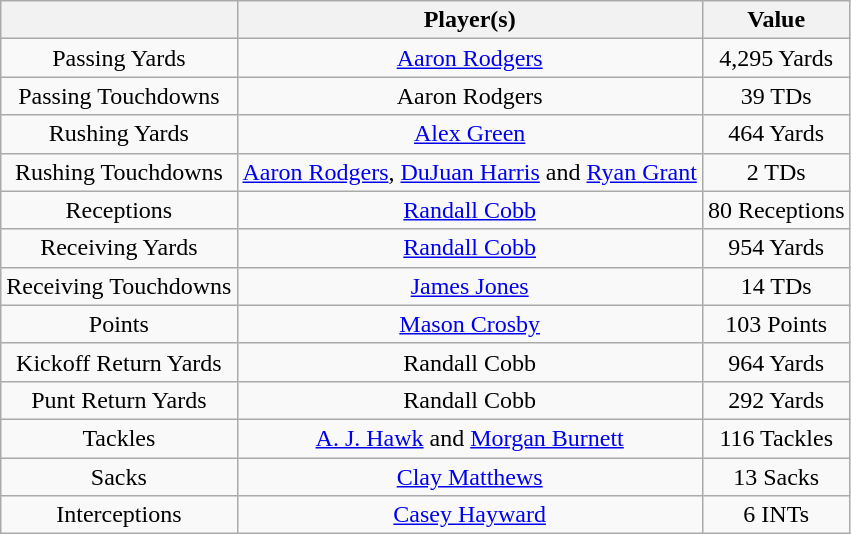<table class="wikitable">
<tr>
<th></th>
<th>Player(s)</th>
<th>Value</th>
</tr>
<tr style="background:#ffddoo; text-align:center;">
<td>Passing Yards</td>
<td><a href='#'>Aaron Rodgers</a></td>
<td>4,295 Yards</td>
</tr>
<tr style="background:#ffddoo; text-align:center;">
<td>Passing Touchdowns</td>
<td>Aaron Rodgers</td>
<td>39 TDs</td>
</tr>
<tr style="background:#ffddoo; text-align:center;">
<td>Rushing Yards</td>
<td><a href='#'>Alex Green</a></td>
<td>464 Yards</td>
</tr>
<tr style="background:#ffddoo; text-align:center;">
<td>Rushing Touchdowns</td>
<td><a href='#'>Aaron Rodgers</a>, <a href='#'>DuJuan Harris</a> and <a href='#'>Ryan Grant</a></td>
<td>2 TDs</td>
</tr>
<tr style="background:#ffddoo; text-align:center;">
<td>Receptions</td>
<td><a href='#'>Randall Cobb</a></td>
<td>80 Receptions</td>
</tr>
<tr style="background:#ffddoo; text-align:center;">
<td>Receiving Yards</td>
<td><a href='#'>Randall Cobb</a></td>
<td>954 Yards</td>
</tr>
<tr style="background:#ffddoo; text-align:center;">
<td>Receiving Touchdowns</td>
<td><a href='#'>James Jones</a></td>
<td>14 TDs</td>
</tr>
<tr style="background:#ffddoo; text-align:center;">
<td>Points</td>
<td><a href='#'>Mason Crosby</a></td>
<td>103 Points</td>
</tr>
<tr style="background:#ffddoo; text-align:center;">
<td>Kickoff Return Yards</td>
<td>Randall Cobb</td>
<td>964 Yards</td>
</tr>
<tr style="background:#ffddoo; text-align:center;">
<td>Punt Return Yards</td>
<td>Randall Cobb</td>
<td>292 Yards</td>
</tr>
<tr style="background:#ffddoo; text-align:center;">
<td>Tackles</td>
<td><a href='#'>A. J. Hawk</a> and <a href='#'>Morgan Burnett</a></td>
<td>116 Tackles</td>
</tr>
<tr style="background:#ffddoo; text-align:center;">
<td>Sacks</td>
<td><a href='#'>Clay Matthews</a></td>
<td>13 Sacks</td>
</tr>
<tr style="background:#ffddoo; text-align:center;">
<td>Interceptions</td>
<td><a href='#'>Casey Hayward</a></td>
<td>6 INTs</td>
</tr>
</table>
